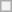<table class="wikitable" style="text-align:center">
<tr>
<th rowspan="4" colspan="2"></th>
</tr>
</table>
